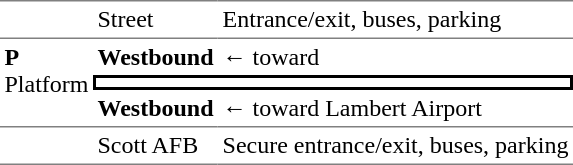<table table border=0 cellspacing=0 cellpadding=3>
<tr>
<td style="border-top:solid 1px gray"></td>
<td style="border-top:solid 1px gray">Street</td>
<td style="border-top:solid 1px gray">Entrance/exit, buses, parking</td>
</tr>
<tr>
<td rowspan="3" style="border-top:solid 1px gray;border-bottom:solid 1px gray" width="50" valign="top"><strong>P</strong> Platform</td>
<td style="border-top:solid 1px gray"><strong>Westbound</strong></td>
<td style="border-top:solid 1px gray">←  toward  </td>
</tr>
<tr>
<td style="border-top:solid 2px black;border-right:solid 2px black;border-left:solid 2px black;border-bottom:solid 2px black;text-align:center" colspan=2></td>
</tr>
<tr>
<td style="border-bottom:solid 1px gray"><strong>Westbound</strong></td>
<td style="border-bottom:solid 1px gray">←  toward Lambert Airport </td>
</tr>
<tr>
<td style="border-bottom:solid 1px gray" valign="top"></td>
<td style="border-bottom:solid 1px gray" valign="top">Scott AFB</td>
<td style="border-bottom:solid 1px gray" valign="top">Secure entrance/exit, buses, parking</td>
</tr>
</table>
